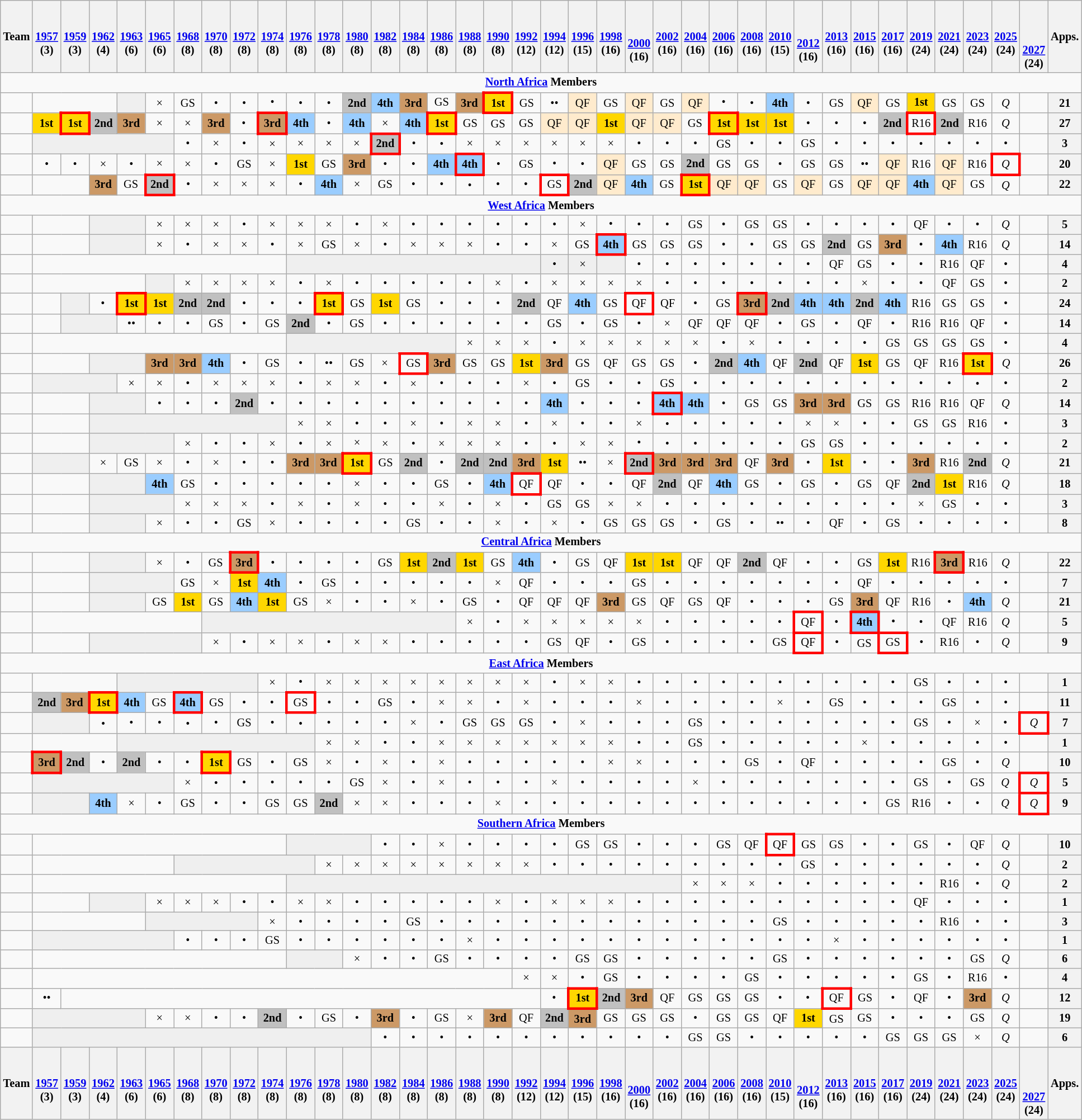<table class="wikitable" style="text-align:center; font-size:85%;">
<tr>
<th>Team</th>
<th><br><a href='#'>1957</a><br>(3)</th>
<th><br><a href='#'>1959</a><br>(3)</th>
<th><br><a href='#'>1962</a><br>(4)</th>
<th><br><a href='#'>1963</a><br>(6)</th>
<th><br><a href='#'>1965</a><br>(6)</th>
<th><br><a href='#'>1968</a><br>(8)</th>
<th><br><a href='#'>1970</a><br>(8)</th>
<th><br><a href='#'>1972</a><br>(8)</th>
<th><br><a href='#'>1974</a><br>(8)</th>
<th><br><a href='#'>1976</a><br>(8)</th>
<th><br><a href='#'>1978</a><br>(8)</th>
<th><br><a href='#'>1980</a><br>(8)</th>
<th><br><a href='#'>1982</a><br>(8)</th>
<th><br><a href='#'>1984</a><br>(8)</th>
<th><br><a href='#'>1986</a><br>(8)</th>
<th><br><a href='#'>1988</a><br>(8)</th>
<th><br><a href='#'>1990</a><br>(8)</th>
<th><br><a href='#'>1992</a><br>(12)</th>
<th><br><a href='#'>1994</a><br>(12)</th>
<th><br><a href='#'>1996</a><br>(15)</th>
<th><br><a href='#'>1998</a><br>(16)</th>
<th><br><br><a href='#'>2000</a><br>(16)</th>
<th><br><a href='#'>2002</a><br>(16)</th>
<th><br><a href='#'>2004</a><br>(16)</th>
<th><br><a href='#'>2006</a><br>(16)</th>
<th><br><a href='#'>2008</a><br>(16)</th>
<th><br><a href='#'>2010</a><br>(15)</th>
<th><br><br><a href='#'>2012</a><br>(16)</th>
<th><br><a href='#'>2013</a><br>(16)</th>
<th><br><a href='#'>2015</a><br>(16)</th>
<th><br><a href='#'>2017</a><br>(16)</th>
<th><br><a href='#'>2019</a><br>(24)</th>
<th><br><a href='#'>2021</a><br>(24)</th>
<th><br><a href='#'>2023</a><br>(24)</th>
<th><br><a href='#'>2025</a><br>(24)</th>
<th><br><br><br><a href='#'>2027</a><br>(24)</th>
<th>Apps.</th>
</tr>
<tr>
<td colspan=38><strong><a href='#'>North Africa</a> Members</strong></td>
</tr>
<tr>
<td align=left></td>
<td colspan=3><em></em></td>
<td bgcolor=#efefef></td>
<td>×</td>
<td>GS</td>
<td>•</td>
<td>•</td>
<td>•</td>
<td>•</td>
<td>•</td>
<td bgcolor=Silver><strong>2nd</strong></td>
<td bgcolor=#9acdff><strong>4th</strong></td>
<td bgcolor=#cc9966><strong>3rd</strong></td>
<td>GS</td>
<td bgcolor=#cc9966><strong>3rd</strong></td>
<td style="border: 3px solid red" bgcolor=Gold><strong>1st</strong></td>
<td>GS</td>
<td>••</td>
<td bgcolor=#ffebcd>QF</td>
<td>GS</td>
<td bgcolor=#ffebcd>QF</td>
<td>GS</td>
<td bgcolor=#ffebcd>QF</td>
<td>•</td>
<td>•</td>
<td bgcolor=#9acdff><strong>4th</strong></td>
<td>•</td>
<td>GS</td>
<td bgcolor=#ffebcd>QF</td>
<td>GS</td>
<td bgcolor=Gold><strong>1st</strong></td>
<td>GS</td>
<td>GS</td>
<td><em>Q</em></td>
<td></td>
<th>21</th>
</tr>
<tr>
<td align=left></td>
<td bgcolor=Gold><strong>1st</strong></td>
<td style="border: 3px solid red" bgcolor=Gold><strong>1st</strong></td>
<td bgcolor=Silver><strong>2nd</strong></td>
<td bgcolor=#cc9966><strong>3rd</strong></td>
<td>×</td>
<td>×</td>
<td bgcolor=#cc9966><strong>3rd</strong></td>
<td>•</td>
<td style="border: 3px solid red" bgcolor=#cc9966><strong>3rd</strong></td>
<td bgcolor=#9acdff><strong>4th</strong></td>
<td>•</td>
<td bgcolor=#9acdff><strong>4th</strong></td>
<td>×</td>
<td bgcolor=#9acdff><strong>4th</strong></td>
<td style="border: 3px solid red" bgcolor=Gold><strong>1st</strong></td>
<td>GS</td>
<td>GS</td>
<td>GS</td>
<td bgcolor=#ffebcd>QF</td>
<td bgcolor=#ffebcd>QF</td>
<td bgcolor=Gold><strong>1st</strong></td>
<td bgcolor=#ffebcd>QF</td>
<td bgcolor=#ffebcd>QF</td>
<td>GS</td>
<td style="border: 3px solid red" bgcolor=Gold><strong>1st</strong></td>
<td bgcolor=Gold><strong>1st</strong></td>
<td bgcolor=Gold><strong>1st</strong></td>
<td>•</td>
<td>•</td>
<td>•</td>
<td bgcolor=Silver><strong>2nd</strong></td>
<td style="border: 3px solid red">R16</td>
<td bgcolor=Silver><strong>2nd</strong></td>
<td>R16</td>
<td><em>Q</em></td>
<td></td>
<th>27</th>
</tr>
<tr>
<td align=left></td>
<td colspan=5 bgcolor=#efefef></td>
<td>•</td>
<td>×</td>
<td>•</td>
<td>×</td>
<td>×</td>
<td>×</td>
<td>×</td>
<td style="border: 3px solid red" bgcolor=Silver><strong>2nd</strong></td>
<td>•</td>
<td>•</td>
<td>×</td>
<td>×</td>
<td>×</td>
<td>×</td>
<td>×</td>
<td>×</td>
<td>•</td>
<td>•</td>
<td>•</td>
<td>GS</td>
<td>•</td>
<td>•</td>
<td>GS</td>
<td>•</td>
<td>•</td>
<td>•</td>
<td>•</td>
<td>•</td>
<td>•</td>
<td>•</td>
<td></td>
<th>3</th>
</tr>
<tr>
<td align=left></td>
<td>•</td>
<td>•</td>
<td>×</td>
<td>•</td>
<td>×</td>
<td>×</td>
<td>•</td>
<td>GS</td>
<td>×</td>
<td bgcolor=Gold><strong>1st</strong></td>
<td>GS</td>
<td bgcolor=#cc9966><strong>3rd</strong></td>
<td>•</td>
<td>•</td>
<td bgcolor=#9acdff><strong>4th</strong></td>
<td style="border: 3px solid red" bgcolor=#9acdff><strong>4th</strong></td>
<td>•</td>
<td>GS</td>
<td>•</td>
<td>•</td>
<td bgcolor=#ffebcd>QF</td>
<td>GS</td>
<td>GS</td>
<td bgcolor=Silver><strong>2nd</strong></td>
<td>GS</td>
<td>GS</td>
<td>•</td>
<td>GS</td>
<td>GS</td>
<td>••</td>
<td bgcolor=#ffebcd>QF</td>
<td>R16</td>
<td bgcolor=#ffebcd>QF</td>
<td>R16</td>
<td style="border: 3px solid red"><em>Q</em></td>
<td></td>
<th>20</th>
</tr>
<tr>
<td align=left></td>
<td colspan=2><em></em></td>
<td bgcolor=#cc9966><strong>3rd</strong></td>
<td>GS</td>
<td style="border: 3px solid red" bgcolor=Silver><strong>2nd</strong></td>
<td>•</td>
<td>×</td>
<td>×</td>
<td>×</td>
<td>•</td>
<td bgcolor=#9acdff><strong>4th</strong></td>
<td>×</td>
<td>GS</td>
<td>•</td>
<td>•</td>
<td>•</td>
<td>•</td>
<td>•</td>
<td style="border: 3px solid red">GS</td>
<td bgcolor=Silver><strong>2nd</strong></td>
<td bgcolor=#ffebcd>QF</td>
<td bgcolor=#9acdff><strong>4th</strong></td>
<td>GS</td>
<td style="border: 3px solid red" bgcolor=Gold><strong>1st</strong></td>
<td bgcolor=#ffebcd>QF</td>
<td bgcolor=#ffebcd>QF</td>
<td>GS</td>
<td bgcolor=#ffebcd>QF</td>
<td>GS</td>
<td bgcolor=#ffebcd>QF</td>
<td bgcolor=#ffebcd>QF</td>
<td bgcolor=#9acdff><strong>4th</strong></td>
<td bgcolor=#ffebcd>QF</td>
<td>GS</td>
<td><em>Q</em></td>
<td></td>
<th>22</th>
</tr>
<tr>
<td colspan=38><strong><a href='#'>West Africa</a> Members</strong></td>
</tr>
<tr>
<td align=left></td>
<td colspan=2><em></em></td>
<td colspan=2 bgcolor=#efefef></td>
<td>×</td>
<td>×</td>
<td>×</td>
<td>•</td>
<td>×</td>
<td>×</td>
<td>×</td>
<td>•</td>
<td>×</td>
<td>•</td>
<td>•</td>
<td>•</td>
<td>•</td>
<td>•</td>
<td>•</td>
<td>×</td>
<td>•</td>
<td>•</td>
<td>•</td>
<td>GS</td>
<td>•</td>
<td>GS</td>
<td>GS</td>
<td>•</td>
<td>•</td>
<td>•</td>
<td>•</td>
<td>QF</td>
<td>•</td>
<td>•</td>
<td><em>Q</em></td>
<td></td>
<th>5</th>
</tr>
<tr>
<td align=left></td>
<td colspan=2><em></em></td>
<td colspan=2 bgcolor=#efefef></td>
<td>×</td>
<td>•</td>
<td>×</td>
<td>×</td>
<td>•</td>
<td>×</td>
<td>GS</td>
<td>×</td>
<td>•</td>
<td>×</td>
<td>×</td>
<td>×</td>
<td>•</td>
<td>•</td>
<td>×</td>
<td>GS</td>
<td style="border: 3px solid red" bgcolor=#9acdff><strong>4th</strong></td>
<td>GS</td>
<td>GS</td>
<td>GS</td>
<td>•</td>
<td>•</td>
<td>GS</td>
<td>GS</td>
<td bgcolor=Silver><strong>2nd</strong></td>
<td>GS</td>
<td bgcolor=#cc9966><strong>3rd</strong></td>
<td>•</td>
<td bgcolor=#9acdff><strong>4th</strong></td>
<td>R16</td>
<td><em>Q</em></td>
<td></td>
<th>14</th>
</tr>
<tr>
<td align=left></td>
<td colspan=9><em></em></td>
<td colspan=9 bgcolor=#efefef></td>
<td bgcolor=#efefef>•</td>
<td bgcolor=#efefef>×</td>
<td bgcolor=#efefef></td>
<td>•</td>
<td>•</td>
<td>•</td>
<td>•</td>
<td>•</td>
<td>•</td>
<td>•</td>
<td>QF</td>
<td>GS</td>
<td>•</td>
<td>•</td>
<td>R16</td>
<td>QF</td>
<td>•</td>
<td></td>
<th>4</th>
</tr>
<tr>
<td align=left></td>
<td colspan=4><em></em></td>
<td bgcolor=#efefef></td>
<td>×</td>
<td>×</td>
<td>×</td>
<td>×</td>
<td>•</td>
<td>×</td>
<td>•</td>
<td>•</td>
<td>•</td>
<td>•</td>
<td>•</td>
<td>×</td>
<td>•</td>
<td>×</td>
<td>×</td>
<td>×</td>
<td>×</td>
<td>•</td>
<td>•</td>
<td>•</td>
<td>•</td>
<td>•</td>
<td>•</td>
<td>•</td>
<td>×</td>
<td>•</td>
<td>•</td>
<td>QF</td>
<td>GS</td>
<td>•</td>
<td></td>
<th>2</th>
</tr>
<tr>
<td align=left></td>
<td><em></em></td>
<td bgcolor=#efefef></td>
<td>•</td>
<td style="border: 3px solid red" bgcolor=Gold><strong>1st</strong></td>
<td bgcolor=Gold><strong>1st</strong></td>
<td bgcolor=Silver><strong>2nd</strong></td>
<td bgcolor=Silver><strong>2nd</strong></td>
<td>•</td>
<td>•</td>
<td>•</td>
<td style="border: 3px solid red" bgcolor=Gold><strong>1st</strong></td>
<td>GS</td>
<td bgcolor=Gold><strong>1st</strong></td>
<td>GS</td>
<td>•</td>
<td>•</td>
<td>•</td>
<td bgcolor=Silver><strong>2nd</strong></td>
<td>QF</td>
<td bgcolor=#9ACDFF><strong>4th</strong></td>
<td>GS</td>
<td style="border: 3px solid red">QF</td>
<td>QF</td>
<td>•</td>
<td>GS</td>
<td style="border: 3px solid red" bgcolor=#CC9966><strong>3rd</strong></td>
<td bgcolor=Silver><strong>2nd</strong></td>
<td bgcolor=#9ACDFF><strong>4th</strong></td>
<td bgcolor=#9ACDFF><strong>4th</strong></td>
<td bgcolor=Silver><strong>2nd</strong></td>
<td bgcolor=#9ACDFF><strong>4th</strong></td>
<td>R16</td>
<td>GS</td>
<td>GS</td>
<td>•</td>
<td></td>
<th>24</th>
</tr>
<tr>
<td align=left></td>
<td><em></em></td>
<td colspan=2 bgcolor=#efefef></td>
<td>••</td>
<td>•</td>
<td>•</td>
<td>GS</td>
<td>•</td>
<td>GS</td>
<td bgcolor=Silver><strong>2nd</strong></td>
<td>•</td>
<td>GS</td>
<td>•</td>
<td>•</td>
<td>•</td>
<td>•</td>
<td>•</td>
<td>•</td>
<td>GS</td>
<td>•</td>
<td>GS</td>
<td>•</td>
<td>×</td>
<td>QF</td>
<td>QF</td>
<td>QF</td>
<td>•</td>
<td>GS</td>
<td>•</td>
<td>QF</td>
<td>•</td>
<td>R16</td>
<td>R16</td>
<td>QF</td>
<td>•</td>
<td></td>
<th>14</th>
</tr>
<tr>
<td align=left></td>
<td colspan=9><em></em></td>
<td colspan=6 bgcolor=#efefef></td>
<td>×</td>
<td>×</td>
<td>×</td>
<td>•</td>
<td>×</td>
<td>×</td>
<td>×</td>
<td>×</td>
<td>×</td>
<td>•</td>
<td>×</td>
<td>•</td>
<td>•</td>
<td>•</td>
<td>•</td>
<td>GS</td>
<td>GS</td>
<td>GS</td>
<td>GS</td>
<td>•</td>
<td></td>
<th>4</th>
</tr>
<tr>
<td align=left></td>
<td colspan=2><em></em></td>
<td colspan=2 bgcolor=#efefef></td>
<td bgcolor=#cc9966><strong>3rd</strong></td>
<td bgcolor=#cc9966><strong>3rd</strong></td>
<td bgcolor=#9ACDFF><strong>4th</strong></td>
<td>•</td>
<td>GS</td>
<td>•</td>
<td>••</td>
<td>GS</td>
<td>×</td>
<td style="border: 3px solid red">GS</td>
<td bgcolor=#cc9966><strong>3rd</strong></td>
<td>GS</td>
<td>GS</td>
<td bgcolor=Gold><strong>1st</strong></td>
<td bgcolor=#cc9966><strong>3rd</strong></td>
<td>GS</td>
<td>QF</td>
<td>GS</td>
<td>GS</td>
<td>•</td>
<td bgcolor=Silver><strong>2nd</strong></td>
<td bgcolor=#9ACDFF><strong>4th</strong></td>
<td>QF</td>
<td bgcolor=Silver><strong>2nd</strong></td>
<td>QF</td>
<td bgcolor=Gold><strong>1st</strong></td>
<td>GS</td>
<td>QF</td>
<td>R16</td>
<td style="border: 3px solid red" bgcolor=Gold><strong>1st</strong></td>
<td><em>Q</em></td>
<td></td>
<th>26</th>
</tr>
<tr>
<td align=left></td>
<td colspan=3 bgcolor=#efefef></td>
<td>×</td>
<td>×</td>
<td>•</td>
<td>×</td>
<td>×</td>
<td>×</td>
<td>•</td>
<td>×</td>
<td>×</td>
<td>•</td>
<td>×</td>
<td>•</td>
<td>•</td>
<td>•</td>
<td>×</td>
<td>•</td>
<td>GS</td>
<td>•</td>
<td>•</td>
<td>GS</td>
<td>•</td>
<td>•</td>
<td>•</td>
<td>•</td>
<td>•</td>
<td>•</td>
<td>•</td>
<td>•</td>
<td>•</td>
<td>•</td>
<td>•</td>
<td>•</td>
<td></td>
<th>2</th>
</tr>
<tr>
<td align=left></td>
<td colspan=2><em></em></td>
<td colspan=2 bgcolor=#efefef></td>
<td>•</td>
<td>•</td>
<td>•</td>
<td bgcolor=Silver><strong>2nd</strong></td>
<td>•</td>
<td>•</td>
<td>•</td>
<td>•</td>
<td>•</td>
<td>•</td>
<td>•</td>
<td>•</td>
<td>•</td>
<td>•</td>
<td bgcolor=#9ACDFF><strong>4th</strong></td>
<td>•</td>
<td>•</td>
<td>•</td>
<td style="border: 3px solid red" bgcolor=#9ACDFF><strong>4th</strong></td>
<td bgcolor=#9ACDFF><strong>4th</strong></td>
<td>•</td>
<td>GS</td>
<td>GS</td>
<td bgcolor=#CC9966><strong>3rd</strong></td>
<td bgcolor=#CC9966><strong>3rd</strong></td>
<td>GS</td>
<td>GS</td>
<td>R16</td>
<td>R16</td>
<td>QF</td>
<td><em>Q</em></td>
<td></td>
<th>14</th>
</tr>
<tr>
<td align=left></td>
<td colspan=2><em></em></td>
<td colspan=7 bgcolor=#efefef></td>
<td>×</td>
<td>×</td>
<td>•</td>
<td>•</td>
<td>×</td>
<td>•</td>
<td>×</td>
<td>×</td>
<td>•</td>
<td>×</td>
<td>•</td>
<td>•</td>
<td>×</td>
<td>•</td>
<td>•</td>
<td>•</td>
<td>•</td>
<td>•</td>
<td>×</td>
<td>×</td>
<td>•</td>
<td>•</td>
<td>GS</td>
<td>GS</td>
<td>R16</td>
<td>•</td>
<td></td>
<th>3</th>
</tr>
<tr>
<td align=left></td>
<td colspan=2><em></em></td>
<td colspan=3 bgcolor=#efefef></td>
<td>×</td>
<td>•</td>
<td>•</td>
<td>×</td>
<td>•</td>
<td>×</td>
<td>×</td>
<td>×</td>
<td>•</td>
<td>×</td>
<td>×</td>
<td>×</td>
<td>•</td>
<td>•</td>
<td>×</td>
<td>×</td>
<td>•</td>
<td>•</td>
<td>•</td>
<td>•</td>
<td>•</td>
<td>•</td>
<td>GS</td>
<td>GS</td>
<td>•</td>
<td>•</td>
<td>•</td>
<td>•</td>
<td>•</td>
<td>•</td>
<td></td>
<th>2</th>
</tr>
<tr>
<td align=left></td>
<td colspan=2 bgcolor=#efefef></td>
<td>×</td>
<td>GS</td>
<td>×</td>
<td>•</td>
<td>×</td>
<td>•</td>
<td>•</td>
<td bgcolor=#CC9966><strong>3rd</strong></td>
<td bgcolor=#CC9966><strong>3rd</strong></td>
<td style="border: 3px solid red" bgcolor=Gold><strong>1st</strong></td>
<td>GS</td>
<td bgcolor=Silver><strong>2nd</strong></td>
<td>•</td>
<td bgcolor=Silver><strong>2nd</strong></td>
<td bgcolor=Silver><strong>2nd</strong></td>
<td bgcolor=#CC9966><strong>3rd</strong></td>
<td bgcolor=Gold><strong>1st</strong></td>
<td>••</td>
<td>×</td>
<td style="border: 3px solid red" bgcolor=Silver><strong>2nd</strong></td>
<td bgcolor=#CC9966><strong>3rd</strong></td>
<td bgcolor=#CC9966><strong>3rd</strong></td>
<td bgcolor=#CC9966><strong>3rd</strong></td>
<td>QF</td>
<td bgcolor=#cc9966><strong>3rd</strong></td>
<td>•</td>
<td bgcolor=Gold><strong>1st</strong></td>
<td>•</td>
<td>•</td>
<td bgcolor=#CC9966><strong>3rd</strong></td>
<td>R16</td>
<td bgcolor=Silver><strong>2nd</strong></td>
<td><em>Q</em></td>
<td></td>
<th>21</th>
</tr>
<tr>
<td align=left></td>
<td colspan=2><em></em></td>
<td colspan=2 bgcolor=#efefef></td>
<td bgcolor="#9ACDFF"><strong>4th</strong></td>
<td>GS</td>
<td>•</td>
<td>•</td>
<td>•</td>
<td>•</td>
<td>•</td>
<td>×</td>
<td>•</td>
<td>•</td>
<td>GS</td>
<td>•</td>
<td bgcolor="#9ACDFF"><strong>4th</strong></td>
<td style="border: 3px solid red">QF</td>
<td>QF</td>
<td>•</td>
<td>•</td>
<td>QF</td>
<td bgcolor=Silver><strong>2nd</strong></td>
<td>QF</td>
<td bgcolor=#9ACDFF><strong>4th</strong></td>
<td>GS</td>
<td>•</td>
<td>GS</td>
<td>•</td>
<td>GS</td>
<td>QF</td>
<td bgcolor=Silver><strong>2nd</strong></td>
<td bgcolor=Gold><strong>1st</strong></td>
<td>R16</td>
<td><em>Q</em></td>
<td></td>
<th>18</th>
</tr>
<tr>
<td align=left></td>
<td colspan=2><em></em></td>
<td colspan=3 bgcolor=#efefef></td>
<td>×</td>
<td>×</td>
<td>×</td>
<td>•</td>
<td>×</td>
<td>•</td>
<td>×</td>
<td>•</td>
<td>•</td>
<td>×</td>
<td>•</td>
<td>×</td>
<td>•</td>
<td>GS</td>
<td>GS</td>
<td>×</td>
<td>×</td>
<td>•</td>
<td>•</td>
<td>•</td>
<td>•</td>
<td>•</td>
<td>•</td>
<td>•</td>
<td>•</td>
<td>•</td>
<td>×</td>
<td>GS</td>
<td>•</td>
<td>•</td>
<td></td>
<th>3</th>
</tr>
<tr>
<td align=left></td>
<td colspan=2><em></em></td>
<td colspan=2 bgcolor=#efefef></td>
<td>×</td>
<td>•</td>
<td>•</td>
<td>GS</td>
<td>×</td>
<td>•</td>
<td>•</td>
<td>•</td>
<td>•</td>
<td>GS</td>
<td>•</td>
<td>•</td>
<td>×</td>
<td>•</td>
<td>×</td>
<td>•</td>
<td>GS</td>
<td>GS</td>
<td>GS</td>
<td>•</td>
<td>GS</td>
<td>•</td>
<td>••</td>
<td>•</td>
<td>QF</td>
<td>•</td>
<td>GS</td>
<td>•</td>
<td>•</td>
<td>•</td>
<td>•</td>
<td></td>
<th>8</th>
</tr>
<tr>
<td colspan=38><strong><a href='#'>Central Africa</a> Members</strong></td>
</tr>
<tr>
<td align=left></td>
<td colspan=2><em></em></td>
<td colspan=2 bgcolor=#efefef></td>
<td>×</td>
<td>•</td>
<td>GS</td>
<td style="border: 3px solid red" bgcolor=#cc9966><strong>3rd</strong></td>
<td>•</td>
<td>•</td>
<td>•</td>
<td>•</td>
<td>GS</td>
<td bgcolor=Gold><strong>1st</strong></td>
<td bgcolor=Silver><strong>2nd</strong></td>
<td bgcolor=Gold><strong>1st</strong></td>
<td>GS</td>
<td bgcolor=#9acdff><strong>4th</strong></td>
<td>•</td>
<td>GS</td>
<td>QF</td>
<td bgcolor=Gold><strong>1st</strong></td>
<td bgcolor=Gold><strong>1st</strong></td>
<td>QF</td>
<td>QF</td>
<td bgcolor=Silver><strong>2nd</strong></td>
<td>QF</td>
<td>•</td>
<td>•</td>
<td>GS</td>
<td bgcolor=Gold><strong>1st</strong></td>
<td>R16</td>
<td style="border: 3px solid red" bgcolor=#cc9966><strong>3rd</strong></td>
<td>R16</td>
<td><em>Q</em></td>
<td></td>
<th>22</th>
</tr>
<tr>
<td align=left></td>
<td colspan=2><em></em></td>
<td colspan=3 bgcolor=#efefef></td>
<td>GS</td>
<td>×</td>
<td bgcolor=Gold><strong>1st</strong></td>
<td bgcolor=#9acdff><strong>4th</strong></td>
<td>•</td>
<td>GS</td>
<td>•</td>
<td>•</td>
<td>•</td>
<td>•</td>
<td>•</td>
<td>×</td>
<td>QF</td>
<td>•</td>
<td>•</td>
<td>•</td>
<td>GS</td>
<td>•</td>
<td>•</td>
<td>•</td>
<td>•</td>
<td>•</td>
<td>•</td>
<td>•</td>
<td>QF</td>
<td>•</td>
<td>•</td>
<td>•</td>
<td>•</td>
<td>•</td>
<td></td>
<th>7</th>
</tr>
<tr>
<td align=left></td>
<td colspan=2><em></em></td>
<td colspan=2 bgcolor=#efefef></td>
<td>GS</td>
<td bgcolor=Gold><strong>1st</strong></td>
<td>GS</td>
<td bgcolor=#9acdff><strong>4th</strong></td>
<td bgcolor=Gold><strong>1st</strong></td>
<td>GS</td>
<td>×</td>
<td>•</td>
<td>•</td>
<td>×</td>
<td>•</td>
<td>GS</td>
<td>•</td>
<td>QF</td>
<td>QF</td>
<td>QF</td>
<td bgcolor=#cc9966><strong>3rd</strong></td>
<td>GS</td>
<td>QF</td>
<td>GS</td>
<td>QF</td>
<td>•</td>
<td>•</td>
<td>•</td>
<td>GS</td>
<td bgcolor=#cc9966><strong>3rd</strong></td>
<td>QF</td>
<td>R16</td>
<td>•</td>
<td bgcolor=#9acdff><strong>4th</strong></td>
<td><em>Q</em></td>
<td></td>
<th>21</th>
</tr>
<tr>
<td align=left></td>
<td colspan=6><em></em></td>
<td colspan=9 bgcolor=#efefef></td>
<td>×</td>
<td>•</td>
<td>×</td>
<td>×</td>
<td>×</td>
<td>×</td>
<td>×</td>
<td>•</td>
<td>•</td>
<td>•</td>
<td>•</td>
<td>•</td>
<td style="border: 3px solid red">QF</td>
<td>•</td>
<td style="border: 3px solid red" bgcolor=#9ACDFF><strong>4th</strong></td>
<td>•</td>
<td>•</td>
<td>QF</td>
<td>R16</td>
<td><em>Q</em></td>
<td></td>
<th>5</th>
</tr>
<tr>
<td align=left></td>
<td colspan=2><em></em></td>
<td colspan=4 bgcolor=#efefef></td>
<td>×</td>
<td>•</td>
<td>×</td>
<td>×</td>
<td>•</td>
<td>×</td>
<td>×</td>
<td>•</td>
<td>•</td>
<td>•</td>
<td>•</td>
<td>•</td>
<td>GS</td>
<td>QF</td>
<td>•</td>
<td>GS</td>
<td>•</td>
<td>•</td>
<td>•</td>
<td>•</td>
<td>GS</td>
<td style="border: 3px solid red">QF</td>
<td>•</td>
<td>GS</td>
<td style="border: 3px solid red">GS</td>
<td>•</td>
<td>R16</td>
<td>•</td>
<td><em>Q</em></td>
<td></td>
<th>9</th>
</tr>
<tr>
<td colspan=38><strong><a href='#'>East Africa</a> Members</strong></td>
</tr>
<tr>
<td align=left></td>
<td colspan=3><em></em></td>
<td colspan=5 bgcolor=#efefef></td>
<td>×</td>
<td>•</td>
<td>×</td>
<td>×</td>
<td>×</td>
<td>×</td>
<td>×</td>
<td>×</td>
<td>×</td>
<td>×</td>
<td>•</td>
<td>×</td>
<td>×</td>
<td>•</td>
<td>•</td>
<td>•</td>
<td>•</td>
<td>•</td>
<td>•</td>
<td>•</td>
<td>•</td>
<td>•</td>
<td>•</td>
<td>GS</td>
<td>•</td>
<td>•</td>
<td>•</td>
<td></td>
<th>1</th>
</tr>
<tr>
<td align=left></td>
<td bgcolor=Silver><strong>2nd</strong></td>
<td bgcolor=#cc9966><strong>3rd</strong></td>
<td style="border: 3px solid red" bgcolor=Gold><strong>1st</strong></td>
<td bgcolor=#9acdff><strong>4th</strong></td>
<td>GS</td>
<td style="border: 3px solid red" bgcolor=#9acdff><strong>4th</strong></td>
<td>GS</td>
<td>•</td>
<td>•</td>
<td style="border: 3px solid red">GS</td>
<td>•</td>
<td>•</td>
<td>GS</td>
<td>•</td>
<td>×</td>
<td>×</td>
<td>•</td>
<td>×</td>
<td>•</td>
<td>•</td>
<td>•</td>
<td>×</td>
<td>•</td>
<td>•</td>
<td>•</td>
<td>•</td>
<td>×</td>
<td>•</td>
<td>GS</td>
<td>•</td>
<td>•</td>
<td>•</td>
<td>GS</td>
<td>•</td>
<td>•</td>
<td></td>
<th>11</th>
</tr>
<tr>
<td align=left></td>
<td colspan=2 bgcolor=#efefef></td>
<td>•</td>
<td>•</td>
<td>•</td>
<td>•</td>
<td>•</td>
<td>GS</td>
<td>•</td>
<td>•</td>
<td>•</td>
<td>•</td>
<td>•</td>
<td>×</td>
<td>•</td>
<td>GS</td>
<td>GS</td>
<td>GS</td>
<td>•</td>
<td>×</td>
<td>•</td>
<td>•</td>
<td>•</td>
<td>GS</td>
<td>•</td>
<td>•</td>
<td>•</td>
<td>•</td>
<td>•</td>
<td>•</td>
<td>•</td>
<td>GS</td>
<td>•</td>
<td>×</td>
<td>•</td>
<td style="border: 3px solid red"><em>Q</em></td>
<th>7</th>
</tr>
<tr>
<td align=left></td>
<td colspan=3><em></em></td>
<td colspan=7 bgcolor=#efefef></td>
<td>×</td>
<td>×</td>
<td>•</td>
<td>•</td>
<td>×</td>
<td>×</td>
<td>×</td>
<td>×</td>
<td>×</td>
<td>×</td>
<td>×</td>
<td>•</td>
<td>•</td>
<td>GS</td>
<td>•</td>
<td>•</td>
<td>•</td>
<td>•</td>
<td>•</td>
<td>×</td>
<td>•</td>
<td>•</td>
<td>•</td>
<td>•</td>
<td>•</td>
<td></td>
<th>1</th>
</tr>
<tr>
<td align=left></td>
<td style="border: 3px solid red" bgcolor=#cc9966><strong>3rd</strong></td>
<td bgcolor=Silver><strong>2nd</strong></td>
<td>•</td>
<td bgcolor=Silver><strong>2nd</strong></td>
<td>•</td>
<td>•</td>
<td style="border: 3px solid red" bgcolor=Gold><strong>1st</strong></td>
<td>GS</td>
<td>•</td>
<td>GS</td>
<td>×</td>
<td>•</td>
<td>×</td>
<td>•</td>
<td>×</td>
<td>•</td>
<td>•</td>
<td>•</td>
<td>•</td>
<td>•</td>
<td>×</td>
<td>×</td>
<td>•</td>
<td>•</td>
<td>•</td>
<td>GS</td>
<td>•</td>
<td>QF</td>
<td>•</td>
<td>•</td>
<td>•</td>
<td>•</td>
<td>GS</td>
<td>•</td>
<td><em>Q</em></td>
<td></td>
<th>10</th>
</tr>
<tr>
<td align=left></td>
<td colspan=5 bgcolor=#efefef></td>
<td>×</td>
<td>•</td>
<td>•</td>
<td>•</td>
<td>•</td>
<td>•</td>
<td>GS</td>
<td>×</td>
<td>•</td>
<td>×</td>
<td>•</td>
<td>•</td>
<td>•</td>
<td>×</td>
<td>•</td>
<td>•</td>
<td>•</td>
<td>•</td>
<td>×</td>
<td>•</td>
<td>•</td>
<td>•</td>
<td>•</td>
<td>•</td>
<td>•</td>
<td>•</td>
<td>GS</td>
<td>•</td>
<td>GS</td>
<td><em>Q</em></td>
<td style="border: 3px solid red"><em>Q</em></td>
<th>5</th>
</tr>
<tr>
<td align=left></td>
<td colspan=2 bgcolor=#efefef></td>
<td bgcolor=#9acdff><strong>4th</strong></td>
<td>×</td>
<td>•</td>
<td>GS</td>
<td>•</td>
<td>•</td>
<td>GS</td>
<td>GS</td>
<td bgcolor=Silver><strong>2nd</strong></td>
<td>×</td>
<td>×</td>
<td>•</td>
<td>•</td>
<td>•</td>
<td>×</td>
<td>•</td>
<td>•</td>
<td>•</td>
<td>•</td>
<td>•</td>
<td>•</td>
<td>•</td>
<td>•</td>
<td>•</td>
<td>•</td>
<td>•</td>
<td>•</td>
<td>•</td>
<td>GS</td>
<td>R16</td>
<td>•</td>
<td>•</td>
<td><em>Q</em></td>
<td style="border: 3px solid red"><em>Q</em></td>
<th>9</th>
</tr>
<tr>
<td colspan=38><strong><a href='#'>Southern Africa</a> Members</strong></td>
</tr>
<tr>
<td align=left></td>
<td colspan=9><em></em></td>
<td colspan=3 bgcolor=#efefef></td>
<td>•</td>
<td>•</td>
<td>×</td>
<td>•</td>
<td>•</td>
<td>•</td>
<td>•</td>
<td>GS</td>
<td>GS</td>
<td>•</td>
<td>•</td>
<td>•</td>
<td>GS</td>
<td>QF</td>
<td style="border: 3px solid red">QF</td>
<td>GS</td>
<td>GS</td>
<td>•</td>
<td>•</td>
<td>GS</td>
<td>•</td>
<td>QF</td>
<td><em>Q</em></td>
<td></td>
<th>10</th>
</tr>
<tr>
<td align=left></td>
<td colspan=5><em></em></td>
<td colspan=5 bgcolor=#efefef></td>
<td>×</td>
<td>×</td>
<td>×</td>
<td>×</td>
<td>×</td>
<td>×</td>
<td>×</td>
<td>×</td>
<td>•</td>
<td>•</td>
<td>•</td>
<td>•</td>
<td>•</td>
<td>•</td>
<td>•</td>
<td>•</td>
<td>•</td>
<td>GS</td>
<td>•</td>
<td>•</td>
<td>•</td>
<td>•</td>
<td>•</td>
<td>•</td>
<td><em>Q</em></td>
<td></td>
<th>2</th>
</tr>
<tr>
<td align=left></td>
<td colspan=9><em></em></td>
<td colspan=14 bgcolor=#efefef></td>
<td>×</td>
<td>×</td>
<td>×</td>
<td>•</td>
<td>•</td>
<td>•</td>
<td>•</td>
<td>•</td>
<td>•</td>
<td>R16</td>
<td>•</td>
<td><em>Q</em></td>
<td></td>
<th>2</th>
</tr>
<tr>
<td align=left></td>
<td colspan=2><em></em></td>
<td colspan=2 bgcolor=#efefef></td>
<td>×</td>
<td>×</td>
<td>×</td>
<td>•</td>
<td>•</td>
<td>×</td>
<td>×</td>
<td>•</td>
<td>•</td>
<td>•</td>
<td>•</td>
<td>•</td>
<td>×</td>
<td>•</td>
<td>×</td>
<td>×</td>
<td>×</td>
<td>•</td>
<td>•</td>
<td>•</td>
<td>•</td>
<td>•</td>
<td>•</td>
<td>•</td>
<td>•</td>
<td>•</td>
<td>•</td>
<td>QF</td>
<td>•</td>
<td>•</td>
<td>•</td>
<td></td>
<th>1</th>
</tr>
<tr>
<td align=left></td>
<td colspan=4><em></em></td>
<td colspan=4 bgcolor=#efefef></td>
<td>×</td>
<td>•</td>
<td>•</td>
<td>•</td>
<td>•</td>
<td>GS</td>
<td>•</td>
<td>•</td>
<td>•</td>
<td>•</td>
<td>•</td>
<td>•</td>
<td>•</td>
<td>•</td>
<td>•</td>
<td>•</td>
<td>•</td>
<td>•</td>
<td>GS</td>
<td>•</td>
<td>•</td>
<td>•</td>
<td>•</td>
<td>•</td>
<td>R16</td>
<td>•</td>
<td>•</td>
<td></td>
<th>3</th>
</tr>
<tr>
<td align=left></td>
<td colspan=5 bgcolor=#efefef></td>
<td>•</td>
<td>•</td>
<td>•</td>
<td>GS</td>
<td>•</td>
<td>•</td>
<td>•</td>
<td>•</td>
<td>•</td>
<td>•</td>
<td>×</td>
<td>•</td>
<td>•</td>
<td>•</td>
<td>•</td>
<td>•</td>
<td>•</td>
<td>•</td>
<td>•</td>
<td>•</td>
<td>•</td>
<td>•</td>
<td>•</td>
<td>×</td>
<td>•</td>
<td>•</td>
<td>•</td>
<td>•</td>
<td>•</td>
<td>•</td>
<td></td>
<th>1</th>
</tr>
<tr>
<td align=left></td>
<td colspan=9><em></em></td>
<td colspan=2 bgcolor=#efefef></td>
<td>×</td>
<td>•</td>
<td>•</td>
<td>GS</td>
<td>•</td>
<td>•</td>
<td>•</td>
<td>•</td>
<td>GS</td>
<td>GS</td>
<td>•</td>
<td>•</td>
<td>•</td>
<td>•</td>
<td>•</td>
<td>GS</td>
<td>•</td>
<td>•</td>
<td>•</td>
<td>•</td>
<td>•</td>
<td>•</td>
<td>GS</td>
<td><em>Q</em></td>
<td></td>
<th>6</th>
</tr>
<tr>
<td align=left></td>
<td colspan=17><em></em></td>
<td>×</td>
<td>×</td>
<td>•</td>
<td>GS</td>
<td>•</td>
<td>•</td>
<td>•</td>
<td>•</td>
<td>GS</td>
<td>•</td>
<td>•</td>
<td>•</td>
<td>•</td>
<td>•</td>
<td>GS</td>
<td>•</td>
<td>R16</td>
<td>•</td>
<td></td>
<th>4</th>
</tr>
<tr>
<td align=left></td>
<td>••</td>
<td colspan=17><em></em></td>
<td>•</td>
<td style="border: 3px solid red" bgcolor=Gold><strong>1st</strong></td>
<td bgcolor=Silver><strong>2nd</strong></td>
<td bgcolor=#cc9966><strong>3rd</strong></td>
<td>QF</td>
<td>GS</td>
<td>GS</td>
<td>GS</td>
<td>•</td>
<td>•</td>
<td style="border: 3px solid red">QF</td>
<td>GS</td>
<td>•</td>
<td>QF</td>
<td>•</td>
<td bgcolor=#cc9966><strong>3rd</strong></td>
<td><em>Q</em></td>
<td></td>
<th>12</th>
</tr>
<tr>
<td align=left></td>
<td colspan=4 bgcolor=#efefef></td>
<td>×</td>
<td>×</td>
<td>•</td>
<td>•</td>
<td bgcolor=Silver><strong>2nd</strong></td>
<td>•</td>
<td>GS</td>
<td>•</td>
<td bgcolor=#cc9966><strong>3rd</strong></td>
<td>•</td>
<td>GS</td>
<td>×</td>
<td bgcolor=#cc9966><strong>3rd</strong></td>
<td>QF</td>
<td bgcolor=Silver><strong>2nd</strong></td>
<td bgcolor=#cc9966><strong>3rd</strong></td>
<td>GS</td>
<td>GS</td>
<td>GS</td>
<td>•</td>
<td>GS</td>
<td>GS</td>
<td>QF</td>
<td bgcolor=Gold><strong>1st</strong></td>
<td>GS</td>
<td>GS</td>
<td>•</td>
<td>•</td>
<td>•</td>
<td>GS</td>
<td><em>Q</em></td>
<td></td>
<th>19</th>
</tr>
<tr>
<td align=left></td>
<td colspan=12 bgcolor=#efefef></td>
<td>•</td>
<td>•</td>
<td>•</td>
<td>•</td>
<td>•</td>
<td>•</td>
<td>•</td>
<td>•</td>
<td>•</td>
<td>•</td>
<td>•</td>
<td>GS</td>
<td>GS</td>
<td>•</td>
<td>•</td>
<td>•</td>
<td>•</td>
<td>•</td>
<td>GS</td>
<td>GS</td>
<td>GS</td>
<td>×</td>
<td><em>Q</em></td>
<td></td>
<th>6</th>
</tr>
<tr>
<th>Team</th>
<th><br><a href='#'>1957</a><br>(3)</th>
<th><br><a href='#'>1959</a><br>(3)</th>
<th><br><a href='#'>1962</a><br>(4)</th>
<th><br><a href='#'>1963</a><br>(6)</th>
<th><br><a href='#'>1965</a><br>(6)</th>
<th><br><a href='#'>1968</a><br>(8)</th>
<th><br><a href='#'>1970</a><br>(8)</th>
<th><br><a href='#'>1972</a><br>(8)</th>
<th><br><a href='#'>1974</a><br>(8)</th>
<th><br><a href='#'>1976</a><br>(8)</th>
<th><br><a href='#'>1978</a><br>(8)</th>
<th><br><a href='#'>1980</a><br>(8)</th>
<th><br><a href='#'>1982</a><br>(8)</th>
<th><br><a href='#'>1984</a><br>(8)</th>
<th><br><a href='#'>1986</a><br>(8)</th>
<th><br><a href='#'>1988</a><br>(8)</th>
<th><br><a href='#'>1990</a><br>(8)</th>
<th><br><a href='#'>1992</a><br>(12)</th>
<th><br><a href='#'>1994</a><br>(12)</th>
<th><br><a href='#'>1996</a><br>(15)</th>
<th><br><a href='#'>1998</a><br>(16)</th>
<th><br><br><a href='#'>2000</a><br>(16)</th>
<th><br><a href='#'>2002</a><br>(16)</th>
<th><br><a href='#'>2004</a><br>(16)</th>
<th><br><a href='#'>2006</a><br>(16)</th>
<th><br><a href='#'>2008</a><br>(16)</th>
<th><br><a href='#'>2010</a><br>(15)</th>
<th><br><br><a href='#'>2012</a><br>(16)</th>
<th><br><a href='#'>2013</a><br>(16)</th>
<th><br><a href='#'>2015</a><br>(16)</th>
<th><br><a href='#'>2017</a><br>(16)</th>
<th><br><a href='#'>2019</a><br>(24)</th>
<th><br><a href='#'>2021</a><br>(24)</th>
<th><br><a href='#'>2023</a><br>(24)</th>
<th><br><a href='#'>2025</a><br>(24)</th>
<th><br><br><br><a href='#'>2027</a><br>(24)</th>
<th>Apps.</th>
</tr>
</table>
